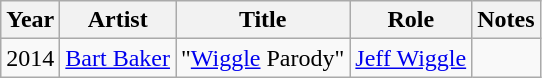<table class="wikitable">
<tr>
<th>Year</th>
<th>Artist</th>
<th>Title</th>
<th>Role</th>
<th>Notes</th>
</tr>
<tr>
<td>2014</td>
<td><a href='#'>Bart Baker</a></td>
<td>"<a href='#'>Wiggle</a> Parody"</td>
<td><a href='#'>Jeff Wiggle</a></td>
<td></td>
</tr>
</table>
